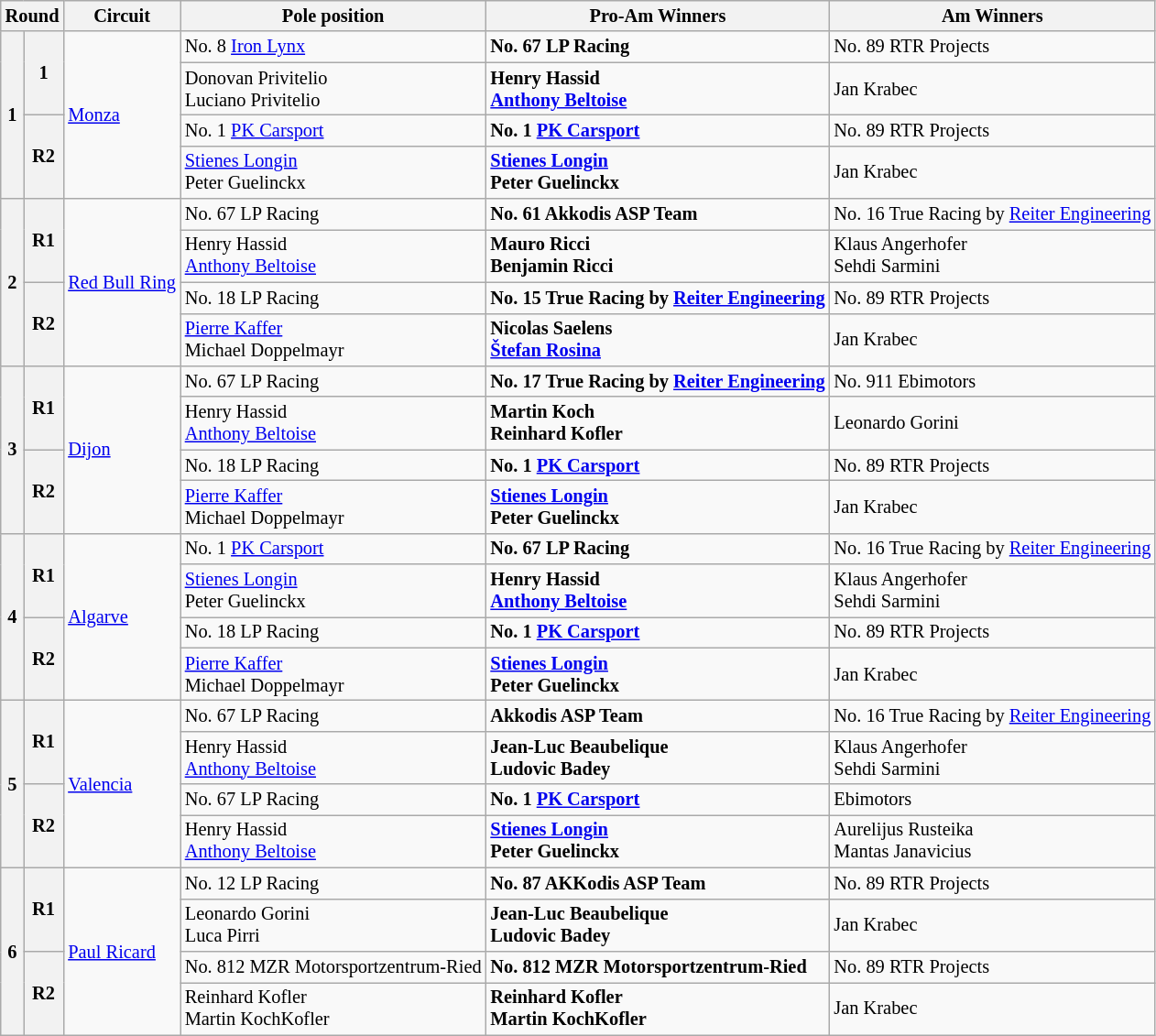<table class="wikitable" style="font-size:85%;">
<tr>
<th colspan="2">Round</th>
<th>Circuit</th>
<th>Pole position</th>
<th>Pro-Am Winners</th>
<th>Am Winners</th>
</tr>
<tr>
<th rowspan="4">1</th>
<th rowspan="2">1</th>
<td rowspan="4"> <a href='#'>Monza</a></td>
<td> No. 8 <a href='#'>Iron Lynx</a></td>
<td><strong> No. 67 LP Racing</strong></td>
<td> No. 89 RTR Projects</td>
</tr>
<tr>
<td> Donovan Privitelio<br> Luciano Privitelio</td>
<td><strong> Henry Hassid<br> <a href='#'>Anthony Beltoise</a></strong></td>
<td> Jan Krabec</td>
</tr>
<tr>
<th rowspan="2">R2</th>
<td> No. 1 <a href='#'>PK Carsport</a></td>
<td><strong> No. 1 <a href='#'>PK Carsport</a></strong></td>
<td> No. 89 RTR Projects</td>
</tr>
<tr>
<td> <a href='#'>Stienes Longin</a><br> Peter Guelinckx</td>
<td><strong> <a href='#'>Stienes Longin</a><br> Peter Guelinckx</strong></td>
<td> Jan Krabec</td>
</tr>
<tr>
<th rowspan="4">2</th>
<th rowspan="2">R1</th>
<td rowspan="4"> <a href='#'>Red Bull Ring</a></td>
<td> No. 67 LP Racing</td>
<td><strong> No. 61 Akkodis ASP Team</strong></td>
<td> No. 16 True Racing by <a href='#'>Reiter Engineering</a></td>
</tr>
<tr>
<td> Henry Hassid<br> <a href='#'>Anthony Beltoise</a></td>
<td><strong> Mauro Ricci<br> Benjamin Ricci</strong></td>
<td> Klaus Angerhofer<br> Sehdi Sarmini</td>
</tr>
<tr>
<th rowspan="2">R2</th>
<td> No. 18 LP Racing</td>
<td> <strong>No. 15 True Racing by <a href='#'>Reiter Engineering</a></strong></td>
<td> No. 89 RTR Projects</td>
</tr>
<tr>
<td> <a href='#'>Pierre Kaffer</a><br> Michael Doppelmayr</td>
<td> <strong>Nicolas Saelens</strong><br><strong> <a href='#'>Štefan Rosina</a></strong></td>
<td> Jan Krabec</td>
</tr>
<tr>
<th rowspan="4">3</th>
<th rowspan="2">R1</th>
<td rowspan="4"> <a href='#'>Dijon</a></td>
<td> No. 67 LP Racing</td>
<td><strong> No. 17 True Racing by <a href='#'>Reiter Engineering</a></strong></td>
<td> No. 911 Ebimotors</td>
</tr>
<tr>
<td> Henry Hassid<br> <a href='#'>Anthony Beltoise</a></td>
<td><strong> Martin Koch<br> Reinhard Kofler</strong></td>
<td> Leonardo Gorini</td>
</tr>
<tr>
<th rowspan="2">R2</th>
<td> No. 18 LP Racing</td>
<td><strong> No. 1 <a href='#'>PK Carsport</a></strong></td>
<td> No. 89 RTR Projects</td>
</tr>
<tr>
<td> <a href='#'>Pierre Kaffer</a><br> Michael Doppelmayr</td>
<td><strong> <a href='#'>Stienes Longin</a><br> Peter Guelinckx</strong></td>
<td> Jan Krabec</td>
</tr>
<tr>
<th rowspan="4">4</th>
<th rowspan="2">R1</th>
<td rowspan="4"> <a href='#'>Algarve</a></td>
<td> No. 1 <a href='#'>PK Carsport</a></td>
<td><strong> No. 67 LP Racing</strong></td>
<td> No. 16 True Racing by <a href='#'>Reiter Engineering</a></td>
</tr>
<tr>
<td> <a href='#'>Stienes Longin</a><br> Peter Guelinckx</td>
<td><strong> Henry Hassid<br> <a href='#'>Anthony Beltoise</a></strong></td>
<td> Klaus Angerhofer<br> Sehdi Sarmini</td>
</tr>
<tr>
<th rowspan="2">R2</th>
<td> No. 18 LP Racing</td>
<td><strong> No. 1 <a href='#'>PK Carsport</a></strong></td>
<td> No. 89 RTR Projects</td>
</tr>
<tr>
<td> <a href='#'>Pierre Kaffer</a><br> Michael Doppelmayr</td>
<td><strong> <a href='#'>Stienes Longin</a><br> Peter Guelinckx</strong></td>
<td> Jan Krabec</td>
</tr>
<tr>
<th rowspan="4">5</th>
<th rowspan="2">R1</th>
<td rowspan="4"> <a href='#'>Valencia</a></td>
<td> No. 67 LP Racing</td>
<td><strong> Akkodis ASP Team</strong></td>
<td> No. 16 True Racing by <a href='#'>Reiter Engineering</a></td>
</tr>
<tr>
<td> Henry Hassid<br> <a href='#'>Anthony Beltoise</a></td>
<td><strong> Jean-Luc Beaubelique<br> Ludovic Badey</strong></td>
<td> Klaus Angerhofer<br> Sehdi Sarmini</td>
</tr>
<tr>
<th rowspan="2">R2</th>
<td> No. 67 LP Racing</td>
<td><strong> No. 1 <a href='#'>PK Carsport</a></strong></td>
<td> Ebimotors</td>
</tr>
<tr>
<td> Henry Hassid<br> <a href='#'>Anthony Beltoise</a></td>
<td><strong> <a href='#'>Stienes Longin</a><br> Peter Guelinckx</strong></td>
<td> Aurelijus Rusteika<br> Mantas Janavicius</td>
</tr>
<tr>
<th rowspan="4">6</th>
<th rowspan="2">R1</th>
<td rowspan="4"> <a href='#'>Paul Ricard</a></td>
<td> No. 12 LP Racing</td>
<td><strong> No. 87 AKKodis ASP Team</strong></td>
<td> No. 89 RTR Projects</td>
</tr>
<tr>
<td> Leonardo Gorini<br> Luca Pirri</td>
<td><strong> Jean-Luc Beaubelique<br> Ludovic Badey</strong></td>
<td> Jan Krabec</td>
</tr>
<tr>
<th rowspan="2">R2</th>
<td> No. 812 MZR Motorsportzentrum-Ried</td>
<td><strong> No. 812 MZR Motorsportzentrum-Ried</strong></td>
<td> No. 89 RTR Projects</td>
</tr>
<tr>
<td> Reinhard Kofler<br> Martin KochKofler</td>
<td><strong> Reinhard Kofler<br> Martin KochKofler</strong></td>
<td> Jan Krabec</td>
</tr>
</table>
